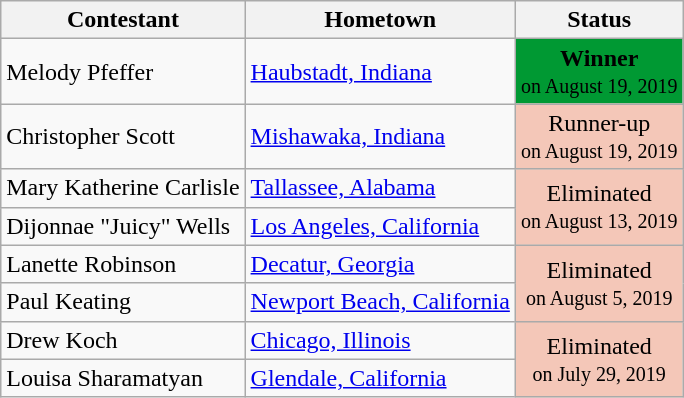<table class="wikitable"  style="border-collapse:collapse;">
<tr>
<th>Contestant</th>
<th>Hometown</th>
<th>Status</th>
</tr>
<tr>
<td>Melody Pfeffer</td>
<td><a href='#'>Haubstadt, Indiana</a></td>
<td style="background:#093; text-align:center;"><span><strong>Winner</strong><br><small>on August 19, 2019</small></span></td>
</tr>
<tr>
<td>Christopher Scott</td>
<td><a href='#'>Mishawaka, Indiana</a></td>
<td style="background:#f4c7b8; text-align:center;">Runner-up<br><small>on August 19, 2019<br></small></td>
</tr>
<tr>
<td>Mary Katherine Carlisle</td>
<td><a href='#'>Tallassee, Alabama</a></td>
<td rowspan=2 style="background:#f4c7b8; text-align:center;">Eliminated<br><small>on August 13, 2019</small></td>
</tr>
<tr>
<td>Dijonnae "Juicy" Wells</td>
<td><a href='#'>Los Angeles, California</a></td>
</tr>
<tr>
<td>Lanette Robinson</td>
<td><a href='#'>Decatur, Georgia</a></td>
<td rowspan=2 style="background:#f4c7b8; text-align:center;">Eliminated<br><small>on August 5, 2019</small></td>
</tr>
<tr>
<td>Paul Keating</td>
<td><a href='#'>Newport Beach, California</a></td>
</tr>
<tr>
<td>Drew Koch</td>
<td><a href='#'>Chicago, Illinois</a></td>
<td rowspan=2 style="background:#f4c7b8; text-align:center;">Eliminated<br><small>on July 29, 2019</small></td>
</tr>
<tr>
<td>Louisa Sharamatyan</td>
<td><a href='#'>Glendale, California</a></td>
</tr>
</table>
